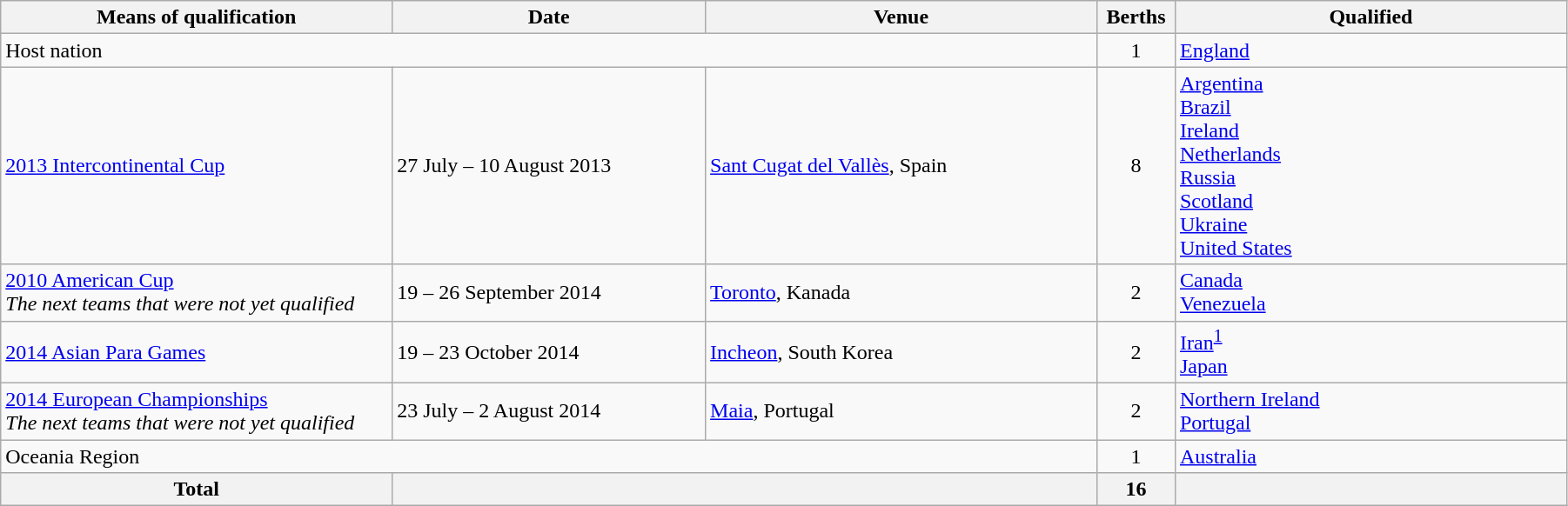<table class="wikitable" style="width:95%">
<tr>
<th width=25%>Means of qualification</th>
<th width=20%>Date</th>
<th width=25%>Venue</th>
<th width=5%>Berths</th>
<th width=25%>Qualified</th>
</tr>
<tr>
<td colspan=3>Host nation</td>
<td align=center>1</td>
<td> <a href='#'>England</a></td>
</tr>
<tr>
<td><a href='#'>2013 Intercontinental Cup</a></td>
<td>27 July – 10 August 2013</td>
<td> <a href='#'>Sant Cugat del Vallès</a>, Spain</td>
<td align="center">8</td>
<td> <a href='#'>Argentina</a><br> <a href='#'>Brazil</a><br> <a href='#'>Ireland</a><br> <a href='#'>Netherlands</a><br> <a href='#'>Russia</a><br> <a href='#'>Scotland</a><br> <a href='#'>Ukraine</a><br> <a href='#'>United States</a></td>
</tr>
<tr>
<td><a href='#'>2010 American Cup</a><br><em>The next teams that were not yet qualified</em></td>
<td>19 – 26 September 2014</td>
<td> <a href='#'>Toronto</a>, Kanada</td>
<td align="center">2</td>
<td> <a href='#'>Canada</a><br> <a href='#'>Venezuela</a></td>
</tr>
<tr>
<td><a href='#'>2014 Asian Para Games</a></td>
<td>19 – 23 October 2014</td>
<td> <a href='#'>Incheon</a>, South Korea</td>
<td align="center">2</td>
<td> <a href='#'>Iran</a><sup><a href='#'>1</a></sup><br> <a href='#'>Japan</a></td>
</tr>
<tr>
<td><a href='#'>2014 European Championships</a><br><em>The next teams that were not yet qualified</em></td>
<td>23 July – 2 August 2014</td>
<td> <a href='#'>Maia</a>, Portugal</td>
<td align="center">2</td>
<td> <a href='#'>Northern Ireland</a><br> <a href='#'>Portugal</a></td>
</tr>
<tr>
<td colspan=3>Oceania Region</td>
<td align="center">1</td>
<td> <a href='#'>Australia</a></td>
</tr>
<tr>
<th>Total</th>
<th colspan="2"></th>
<th>16</th>
<th></th>
</tr>
</table>
